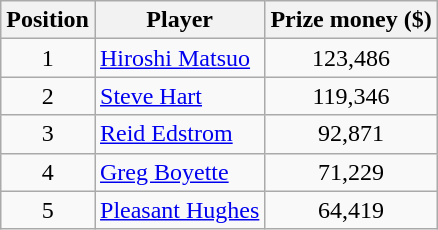<table class="wikitable">
<tr>
<th>Position</th>
<th>Player</th>
<th>Prize money ($)</th>
</tr>
<tr>
<td align=center>1</td>
<td> <a href='#'>Hiroshi Matsuo</a></td>
<td align=center>123,486</td>
</tr>
<tr>
<td align=center>2</td>
<td> <a href='#'>Steve Hart</a></td>
<td align=center>119,346</td>
</tr>
<tr>
<td align=center>3</td>
<td> <a href='#'>Reid Edstrom</a></td>
<td align=center>92,871</td>
</tr>
<tr>
<td align=center>4</td>
<td> <a href='#'>Greg Boyette</a></td>
<td align=center>71,229</td>
</tr>
<tr>
<td align=center>5</td>
<td> <a href='#'>Pleasant Hughes</a></td>
<td align=center>64,419</td>
</tr>
</table>
